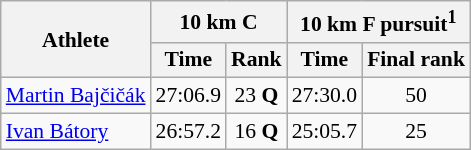<table class="wikitable" border="1" style="font-size:90%">
<tr>
<th rowspan=2>Athlete</th>
<th colspan=2>10 km C</th>
<th colspan=2>10 km F pursuit<sup>1</sup></th>
</tr>
<tr>
<th>Time</th>
<th>Rank</th>
<th>Time</th>
<th>Final rank</th>
</tr>
<tr>
<td><a href='#'>Martin Bajčičák</a></td>
<td align=center>27:06.9</td>
<td align=center>23 <strong>Q</strong></td>
<td align=center>27:30.0</td>
<td align=center>50</td>
</tr>
<tr>
<td><a href='#'>Ivan Bátory</a></td>
<td align=center>26:57.2</td>
<td align=center>16 <strong>Q</strong></td>
<td align=center>25:05.7</td>
<td align=center>25</td>
</tr>
</table>
